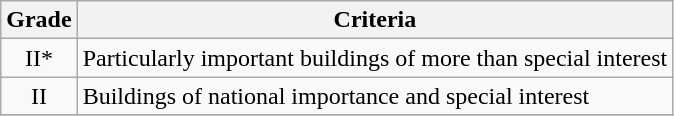<table class="wikitable" border="1">
<tr>
<th>Grade</th>
<th>Criteria</th>
</tr>
<tr>
<td align="center" >II*</td>
<td>Particularly important buildings of more than special interest</td>
</tr>
<tr>
<td align="center" >II</td>
<td>Buildings of national importance and special interest</td>
</tr>
<tr>
</tr>
</table>
